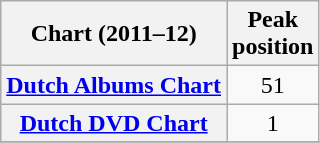<table class="wikitable sortable plainrowheaders">
<tr>
<th>Chart (2011–12)</th>
<th>Peak<br>position</th>
</tr>
<tr>
<th scope="row"><a href='#'>Dutch Albums Chart</a></th>
<td style="text-align:center;">51</td>
</tr>
<tr>
<th scope="row"><a href='#'>Dutch DVD Chart</a></th>
<td style="text-align:center;">1</td>
</tr>
<tr>
</tr>
</table>
